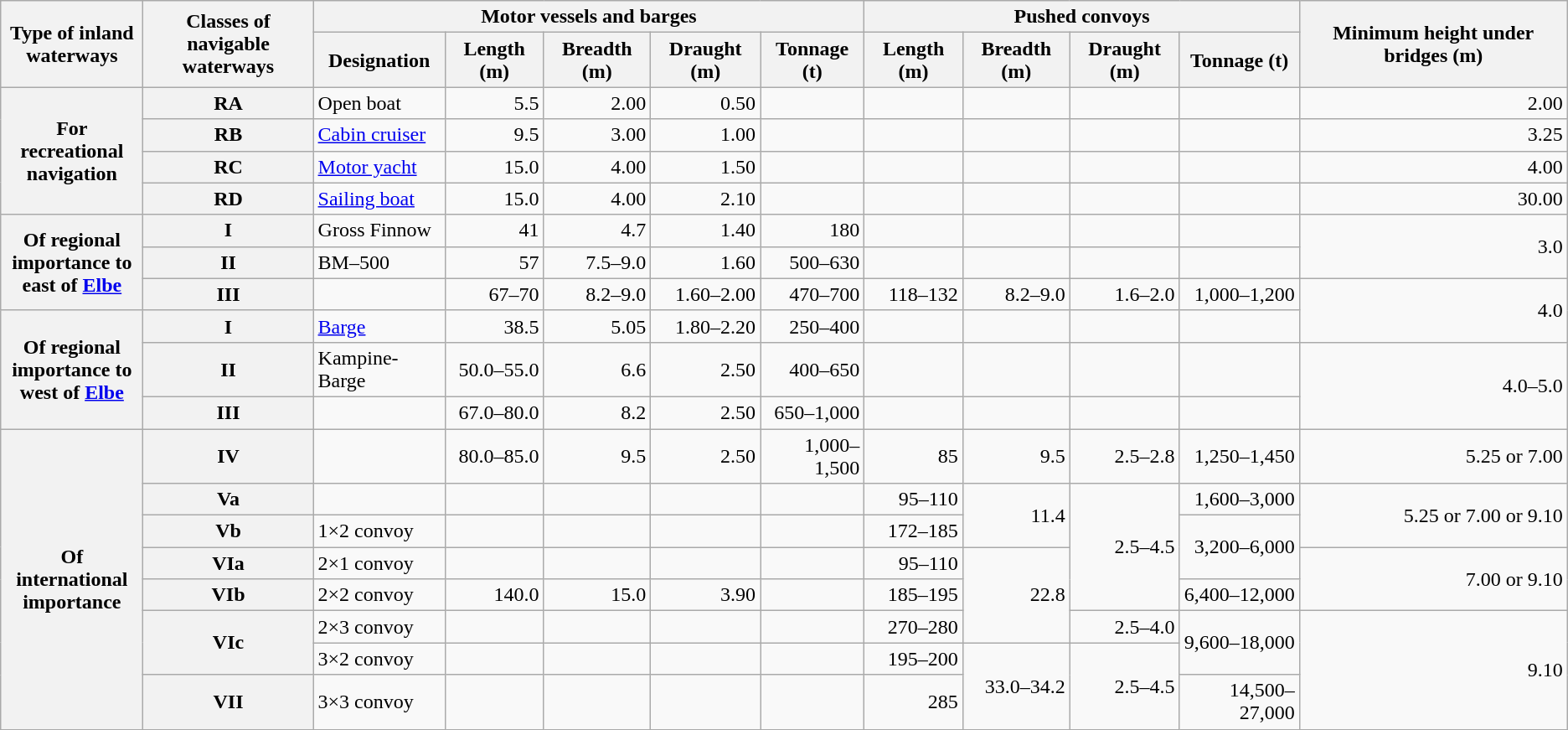<table class="wikitable">
<tr>
<th rowspan="2">Type of inland<br>waterways</th>
<th rowspan="2">Classes of<br>navigable waterways</th>
<th colspan="5">Motor vessels and barges</th>
<th colspan="4">Pushed convoys</th>
<th rowspan="2">Minimum height under bridges (m)</th>
</tr>
<tr>
<th>Designation</th>
<th>Length (m)</th>
<th>Breadth (m)</th>
<th>Draught (m)</th>
<th>Tonnage (t)</th>
<th>Length (m)</th>
<th>Breadth (m)</th>
<th>Draught (m)</th>
<th>Tonnage (t)</th>
</tr>
<tr>
<th rowspan="4">For recreational<br>navigation</th>
<th>RA</th>
<td>Open boat</td>
<td align="right">5.5</td>
<td align="right">2.00</td>
<td align="right">0.50</td>
<td align="right"></td>
<td></td>
<td></td>
<td></td>
<td></td>
<td align="right">2.00</td>
</tr>
<tr>
<th>RB</th>
<td><a href='#'>Cabin cruiser</a></td>
<td align="right">9.5</td>
<td align="right">3.00</td>
<td align="right">1.00</td>
<td align="right"></td>
<td></td>
<td></td>
<td></td>
<td></td>
<td align="right">3.25</td>
</tr>
<tr>
<th>RC</th>
<td><a href='#'>Motor yacht</a></td>
<td align="right">15.0</td>
<td align="right">4.00</td>
<td align="right">1.50</td>
<td align="right"></td>
<td></td>
<td></td>
<td></td>
<td></td>
<td align="right">4.00</td>
</tr>
<tr>
<th>RD</th>
<td><a href='#'>Sailing boat</a></td>
<td align="right">15.0</td>
<td align="right">4.00</td>
<td align="right">2.10</td>
<td align="right"></td>
<td></td>
<td></td>
<td></td>
<td></td>
<td align="right">30.00</td>
</tr>
<tr>
<th rowspan="3">Of regional<br>importance to<br>east of <a href='#'>Elbe</a></th>
<th>I</th>
<td>Gross Finnow</td>
<td align="right">41</td>
<td align="right">4.7</td>
<td align="right">1.40</td>
<td align="right">180</td>
<td></td>
<td></td>
<td></td>
<td></td>
<td rowspan="2" align="right">3.0</td>
</tr>
<tr>
<th>II</th>
<td>BM–500</td>
<td align="right">57</td>
<td align="right">7.5–9.0</td>
<td align="right">1.60</td>
<td align="right">500–630</td>
<td></td>
<td></td>
<td></td>
<td></td>
</tr>
<tr>
<th>III</th>
<td></td>
<td align="right">67–70</td>
<td align="right">8.2–9.0</td>
<td align="right">1.60–2.00</td>
<td align="right">470–700</td>
<td align="right">118–132</td>
<td align="right">8.2–9.0</td>
<td align="right">1.6–2.0</td>
<td align="right">1,000–1,200</td>
<td rowspan="2" align="right">4.0</td>
</tr>
<tr>
<th rowspan="3">Of regional<br>importance to<br>west of <a href='#'>Elbe</a></th>
<th>I</th>
<td><a href='#'>Barge</a></td>
<td align="right">38.5</td>
<td align="right">5.05</td>
<td align="right">1.80–2.20</td>
<td align="right">250–400</td>
<td></td>
<td></td>
<td></td>
<td></td>
</tr>
<tr>
<th>II</th>
<td>Kampine-Barge</td>
<td align="right">50.0–55.0</td>
<td align="right">6.6</td>
<td align="right">2.50</td>
<td align="right">400–650</td>
<td></td>
<td></td>
<td></td>
<td></td>
<td rowspan="2" align="right">4.0–5.0</td>
</tr>
<tr>
<th>III</th>
<td></td>
<td align="right">67.0–80.0</td>
<td align="right">8.2</td>
<td align="right">2.50</td>
<td align="right">650–1,000</td>
<td></td>
<td></td>
<td></td>
<td></td>
</tr>
<tr>
<th rowspan="8">Of international<br>importance</th>
<th>IV</th>
<td></td>
<td align="right">80.0–85.0</td>
<td align="right">9.5</td>
<td align="right">2.50</td>
<td align="right">1,000–1,500</td>
<td align="right">85</td>
<td align="right">9.5</td>
<td align="right">2.5–2.8</td>
<td align="right">1,250–1,450</td>
<td align="right">5.25 or 7.00</td>
</tr>
<tr>
<th>Va</th>
<td></td>
<td align="right"></td>
<td align="right"></td>
<td align="right"></td>
<td align="right"></td>
<td align="right">95–110</td>
<td rowspan="2" align="right">11.4</td>
<td rowspan="4" align="right">2.5–4.5</td>
<td align="right">1,600–3,000</td>
<td rowspan="2" align="right">5.25 or 7.00 or 9.10</td>
</tr>
<tr>
<th>Vb</th>
<td>1×2 convoy</td>
<td align="right"></td>
<td align="right"></td>
<td align="right"></td>
<td align="right"></td>
<td align="right">172–185</td>
<td rowspan="2" align="right">3,200–6,000</td>
</tr>
<tr>
<th>VIa</th>
<td>2×1 convoy</td>
<td align="right"></td>
<td align="right"></td>
<td align="right"></td>
<td align="right"></td>
<td align="right">95–110</td>
<td rowspan="3" align="right">22.8</td>
<td rowspan="2" align="right">7.00 or 9.10</td>
</tr>
<tr>
<th>VIb</th>
<td>2×2 convoy</td>
<td align="right">140.0</td>
<td align="right">15.0</td>
<td align="right">3.90</td>
<td align="right"></td>
<td align="right">185–195</td>
<td align="right">6,400–12,000</td>
</tr>
<tr>
<th rowspan="2">VIc</th>
<td>2×3 convoy</td>
<td align="right"></td>
<td align="right"></td>
<td align="right"></td>
<td align="right"></td>
<td align="right">270–280</td>
<td align="right">2.5–4.0</td>
<td rowspan="2" align="right">9,600–18,000</td>
<td rowspan="3" align="right">9.10</td>
</tr>
<tr>
<td>3×2 convoy</td>
<td align="right"></td>
<td align="right"></td>
<td align="right"></td>
<td align="right"></td>
<td align="right">195–200</td>
<td rowspan="2" align="right">33.0–34.2</td>
<td rowspan="2" align="right">2.5–4.5</td>
</tr>
<tr>
<th>VII</th>
<td>3×3 convoy</td>
<td align="right"></td>
<td align="right"></td>
<td align="right"></td>
<td align="right"></td>
<td align="right">285</td>
<td align="right">14,500–27,000</td>
</tr>
</table>
